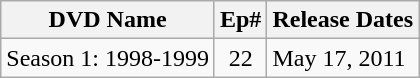<table class="wikitable">
<tr>
<th>DVD Name</th>
<th>Ep#</th>
<th>Release Dates</th>
</tr>
<tr>
<td>Season 1: 1998-1999</td>
<td align="center">22</td>
<td>May 17, 2011</td>
</tr>
</table>
